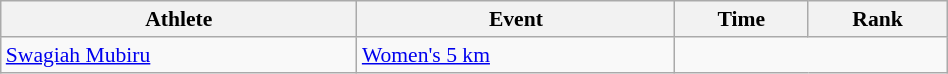<table class="wikitable" style="text-align:center; font-size:90%; width:50%;">
<tr>
<th>Athlete</th>
<th>Event</th>
<th>Time</th>
<th>Rank</th>
</tr>
<tr>
<td align=left><a href='#'>Swagiah Mubiru</a></td>
<td align=left><a href='#'>Women's 5 km</a></td>
<td colspan=2></td>
</tr>
</table>
